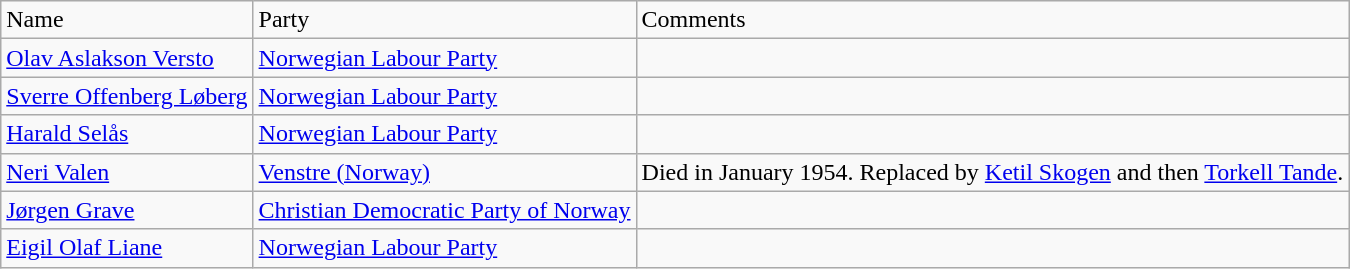<table class="wikitable">
<tr>
<td>Name</td>
<td>Party</td>
<td>Comments</td>
</tr>
<tr>
<td><a href='#'>Olav Aslakson Versto</a></td>
<td><a href='#'>Norwegian Labour Party</a></td>
<td></td>
</tr>
<tr>
<td><a href='#'>Sverre Offenberg Løberg</a></td>
<td><a href='#'>Norwegian Labour Party</a></td>
<td></td>
</tr>
<tr>
<td><a href='#'>Harald Selås</a></td>
<td><a href='#'>Norwegian Labour Party</a></td>
<td></td>
</tr>
<tr>
<td><a href='#'>Neri Valen</a></td>
<td><a href='#'>Venstre (Norway)</a></td>
<td>Died in January 1954. Replaced by <a href='#'>Ketil Skogen</a> and then <a href='#'>Torkell Tande</a>.</td>
</tr>
<tr>
<td><a href='#'>Jørgen Grave</a></td>
<td><a href='#'>Christian Democratic Party of Norway</a></td>
<td></td>
</tr>
<tr>
<td><a href='#'>Eigil Olaf Liane</a></td>
<td><a href='#'>Norwegian Labour Party</a></td>
<td></td>
</tr>
</table>
